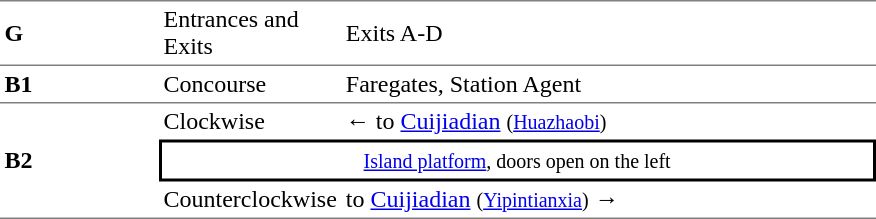<table cellspacing=0 cellpadding=3>
<tr>
<td style="border-top:solid 1px gray;border-bottom:solid 1px gray;" width=100><strong>G</strong></td>
<td style="border-top:solid 1px gray;border-bottom:solid 1px gray;" width=100>Entrances and Exits</td>
<td style="border-top:solid 1px gray;border-bottom:solid 1px gray;" width=350>Exits A-D</td>
</tr>
<tr>
<td style="border-top:solid 0px gray;border-bottom:solid 1px gray;" width=100><strong>B1</strong></td>
<td style="border-top:solid 0px gray;border-bottom:solid 1px gray;" width=100>Concourse</td>
<td style="border-top:solid 0px gray;border-bottom:solid 1px gray;" width=350>Faregates, Station Agent</td>
</tr>
<tr>
<td style="border-bottom:solid 1px gray;" rowspan=3><strong>B2</strong></td>
<td>Clockwise</td>
<td>←  to <a href='#'>Cuijiadian</a> <small>(<a href='#'>Huazhaobi</a>)</small></td>
</tr>
<tr>
<td style="border-right:solid 2px black;border-left:solid 2px black;border-top:solid 2px black;border-bottom:solid 2px black;text-align:center;" colspan=2><small><a href='#'>Island platform</a>, doors open on the left</small></td>
</tr>
<tr>
<td style="border-bottom:solid 1px gray;">Counterclockwise</td>
<td style="border-bottom:solid 1px gray;">  to <a href='#'>Cuijiadian</a> <small>(<a href='#'>Yipintianxia</a>)</small> →</td>
</tr>
</table>
